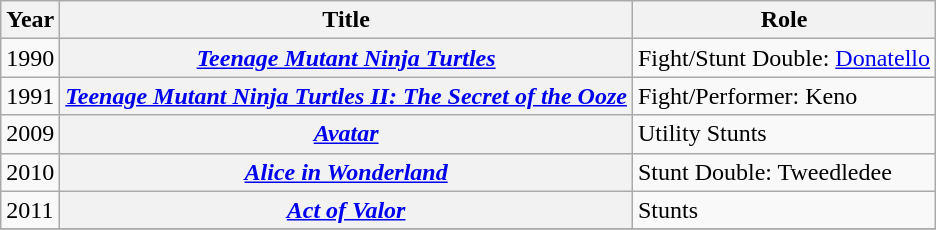<table class="wikitable plainrowheaders sortable">
<tr>
<th scope="col">Year</th>
<th scope="col">Title</th>
<th scope="col">Role</th>
</tr>
<tr>
<td>1990</td>
<th scope="row"><em><a href='#'>Teenage Mutant Ninja Turtles</a></em></th>
<td>Fight/Stunt Double: <a href='#'>Donatello</a></td>
</tr>
<tr>
<td>1991</td>
<th scope="row"><em><a href='#'>Teenage Mutant Ninja Turtles II: The Secret of the Ooze</a></em></th>
<td>Fight/Performer: Keno</td>
</tr>
<tr>
<td>2009</td>
<th scope="row"><em><a href='#'>Avatar</a></em></th>
<td>Utility Stunts</td>
</tr>
<tr>
<td>2010</td>
<th scope="row"><em><a href='#'>Alice in Wonderland</a></em></th>
<td>Stunt Double: Tweedledee</td>
</tr>
<tr>
<td>2011</td>
<th scope="row"><em><a href='#'>Act of Valor</a></em></th>
<td>Stunts</td>
</tr>
<tr>
</tr>
</table>
